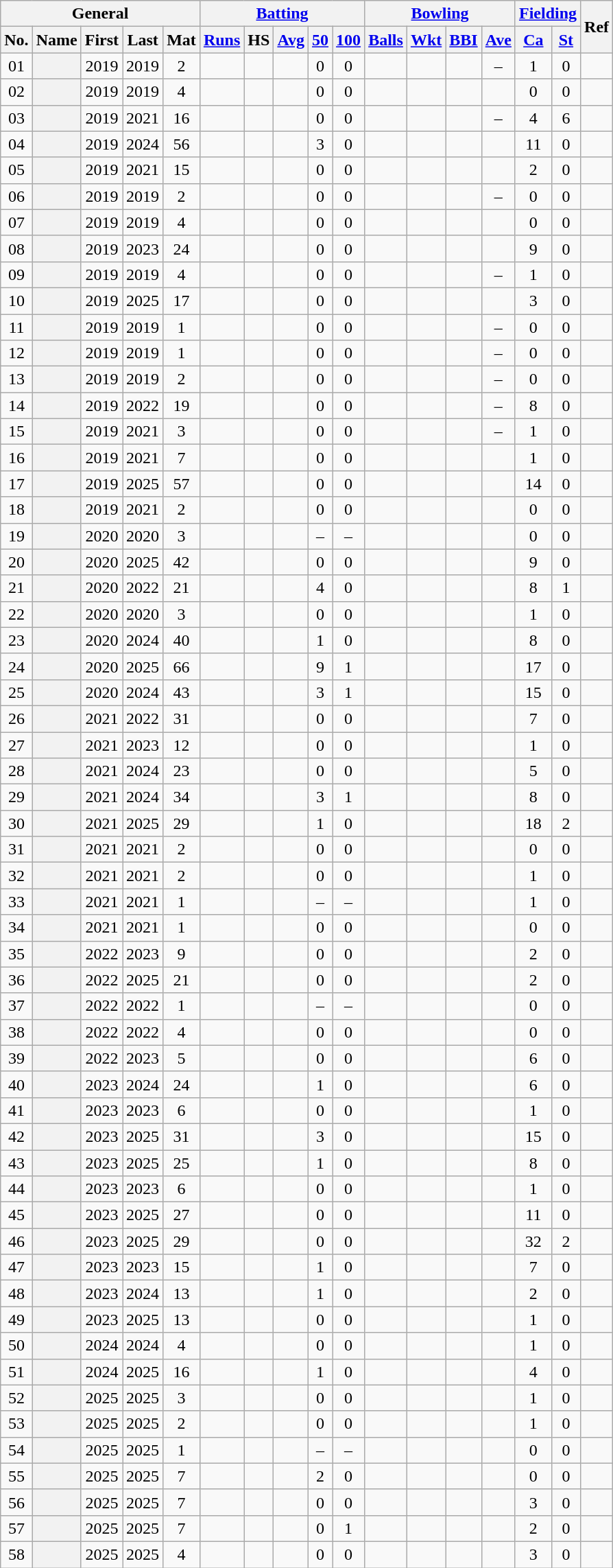<table class="wikitable plainrowheaders sortable">
<tr align="center">
<th scope="col" colspan=5 class="unsortable">General</th>
<th scope="col" colspan=5 class="unsortable"><a href='#'>Batting</a></th>
<th scope="col" colspan=4 class="unsortable"><a href='#'>Bowling</a></th>
<th scope="col" colspan=2 class="unsortable"><a href='#'>Fielding</a></th>
<th scope="col" rowspan=2 class="unsortable">Ref</th>
</tr>
<tr align="center">
<th scope="col">No.</th>
<th scope="col">Name</th>
<th scope="col">First</th>
<th scope="col">Last</th>
<th scope="col">Mat</th>
<th scope="col"><a href='#'>Runs</a></th>
<th scope="col">HS</th>
<th scope="col"><a href='#'>Avg</a></th>
<th scope="col"><a href='#'>50</a></th>
<th scope="col"><a href='#'>100</a></th>
<th scope="col"><a href='#'>Balls</a></th>
<th scope="col"><a href='#'>Wkt</a></th>
<th scope="col"><a href='#'>BBI</a></th>
<th scope="col"><a href='#'>Ave</a></th>
<th scope="col"><a href='#'>Ca</a></th>
<th scope="col"><a href='#'>St</a></th>
</tr>
<tr align="center">
<td><span>0</span>1</td>
<th scope="row" align="left"></th>
<td>2019</td>
<td>2019</td>
<td>2</td>
<td></td>
<td></td>
<td></td>
<td>0</td>
<td>0</td>
<td></td>
<td></td>
<td></td>
<td>–</td>
<td>1</td>
<td>0</td>
<td></td>
</tr>
<tr align="center">
<td><span>0</span>2</td>
<th scope="row" align="left"></th>
<td>2019</td>
<td>2019</td>
<td>4</td>
<td></td>
<td></td>
<td></td>
<td>0</td>
<td>0</td>
<td></td>
<td></td>
<td></td>
<td></td>
<td>0</td>
<td>0</td>
<td></td>
</tr>
<tr align="center">
<td><span>0</span>3</td>
<th scope="row" align="left"></th>
<td>2019</td>
<td>2021</td>
<td>16</td>
<td></td>
<td></td>
<td></td>
<td>0</td>
<td>0</td>
<td></td>
<td></td>
<td></td>
<td>–</td>
<td>4</td>
<td>6</td>
<td></td>
</tr>
<tr align="center">
<td><span>0</span>4</td>
<th scope="row" align="left"></th>
<td>2019</td>
<td>2024</td>
<td>56</td>
<td></td>
<td></td>
<td></td>
<td>3</td>
<td>0</td>
<td></td>
<td></td>
<td></td>
<td></td>
<td>11</td>
<td>0</td>
<td></td>
</tr>
<tr align="center">
<td><span>0</span>5</td>
<th scope="row" align="left"></th>
<td>2019</td>
<td>2021</td>
<td>15</td>
<td></td>
<td></td>
<td></td>
<td>0</td>
<td>0</td>
<td></td>
<td></td>
<td></td>
<td></td>
<td>2</td>
<td>0</td>
<td></td>
</tr>
<tr align="center">
<td><span>0</span>6</td>
<th scope="row" align="left"></th>
<td>2019</td>
<td>2019</td>
<td>2</td>
<td></td>
<td></td>
<td></td>
<td>0</td>
<td>0</td>
<td></td>
<td></td>
<td></td>
<td>–</td>
<td>0</td>
<td>0</td>
<td></td>
</tr>
<tr align="center">
<td><span>0</span>7</td>
<th scope="row" align="left"></th>
<td>2019</td>
<td>2019</td>
<td>4</td>
<td></td>
<td></td>
<td></td>
<td>0</td>
<td>0</td>
<td></td>
<td></td>
<td></td>
<td></td>
<td>0</td>
<td>0</td>
<td></td>
</tr>
<tr align="center">
<td><span>0</span>8</td>
<th scope="row" align="left"></th>
<td>2019</td>
<td>2023</td>
<td>24</td>
<td></td>
<td></td>
<td></td>
<td>0</td>
<td>0</td>
<td></td>
<td></td>
<td></td>
<td></td>
<td>9</td>
<td>0</td>
<td></td>
</tr>
<tr align="center">
<td><span>0</span>9</td>
<th scope="row" align="left"></th>
<td>2019</td>
<td>2019</td>
<td>4</td>
<td></td>
<td></td>
<td></td>
<td>0</td>
<td>0</td>
<td></td>
<td></td>
<td></td>
<td>–</td>
<td>1</td>
<td>0</td>
<td></td>
</tr>
<tr align="center">
<td>10</td>
<th scope="row" align="left"></th>
<td>2019</td>
<td>2025</td>
<td>17</td>
<td></td>
<td></td>
<td></td>
<td>0</td>
<td>0</td>
<td></td>
<td></td>
<td></td>
<td></td>
<td>3</td>
<td>0</td>
<td></td>
</tr>
<tr align="center">
<td>11</td>
<th scope="row" align="left"></th>
<td>2019</td>
<td>2019</td>
<td>1</td>
<td></td>
<td></td>
<td></td>
<td>0</td>
<td>0</td>
<td></td>
<td></td>
<td></td>
<td>–</td>
<td>0</td>
<td>0</td>
<td></td>
</tr>
<tr align="center">
<td>12</td>
<th scope="row" align="left"></th>
<td>2019</td>
<td>2019</td>
<td>1</td>
<td></td>
<td></td>
<td></td>
<td>0</td>
<td>0</td>
<td></td>
<td></td>
<td></td>
<td>–</td>
<td>0</td>
<td>0</td>
<td></td>
</tr>
<tr align="center">
<td>13</td>
<th scope="row" align="left"></th>
<td>2019</td>
<td>2019</td>
<td>2</td>
<td></td>
<td></td>
<td></td>
<td>0</td>
<td>0</td>
<td></td>
<td></td>
<td></td>
<td>–</td>
<td>0</td>
<td>0</td>
<td></td>
</tr>
<tr align="center">
<td>14</td>
<th scope="row" align="left"></th>
<td>2019</td>
<td>2022</td>
<td>19</td>
<td></td>
<td></td>
<td></td>
<td>0</td>
<td>0</td>
<td></td>
<td></td>
<td></td>
<td>–</td>
<td>8</td>
<td>0</td>
<td></td>
</tr>
<tr align="center">
<td>15</td>
<th scope="row" align="left"></th>
<td>2019</td>
<td>2021</td>
<td>3</td>
<td></td>
<td></td>
<td></td>
<td>0</td>
<td>0</td>
<td></td>
<td></td>
<td></td>
<td>–</td>
<td>1</td>
<td>0</td>
<td></td>
</tr>
<tr align="center">
<td>16</td>
<th scope="row" align="left"></th>
<td>2019</td>
<td>2021</td>
<td>7</td>
<td></td>
<td></td>
<td></td>
<td>0</td>
<td>0</td>
<td></td>
<td></td>
<td></td>
<td></td>
<td>1</td>
<td>0</td>
<td></td>
</tr>
<tr align="center">
<td>17</td>
<th scope="row" align="left"></th>
<td>2019</td>
<td>2025</td>
<td>57</td>
<td></td>
<td></td>
<td></td>
<td>0</td>
<td>0</td>
<td></td>
<td></td>
<td></td>
<td></td>
<td>14</td>
<td>0</td>
<td></td>
</tr>
<tr align="center">
<td>18</td>
<th scope="row" align="left"></th>
<td>2019</td>
<td>2021</td>
<td>2</td>
<td></td>
<td></td>
<td></td>
<td>0</td>
<td>0</td>
<td></td>
<td></td>
<td></td>
<td></td>
<td>0</td>
<td>0</td>
<td></td>
</tr>
<tr align="center">
<td>19</td>
<th scope="row" align="left"></th>
<td>2020</td>
<td>2020</td>
<td>3</td>
<td></td>
<td></td>
<td></td>
<td>–</td>
<td>–</td>
<td></td>
<td></td>
<td></td>
<td></td>
<td>0</td>
<td>0</td>
<td></td>
</tr>
<tr align="center">
<td>20</td>
<th scope="row" align="left"></th>
<td>2020</td>
<td>2025</td>
<td>42</td>
<td></td>
<td></td>
<td></td>
<td>0</td>
<td>0</td>
<td></td>
<td></td>
<td></td>
<td></td>
<td>9</td>
<td>0</td>
<td></td>
</tr>
<tr align="center">
<td>21</td>
<th scope="row" align="left"></th>
<td>2020</td>
<td>2022</td>
<td>21</td>
<td></td>
<td></td>
<td></td>
<td>4</td>
<td>0</td>
<td></td>
<td></td>
<td></td>
<td></td>
<td>8</td>
<td>1</td>
<td></td>
</tr>
<tr align="center">
<td>22</td>
<th scope="row" align="left"></th>
<td>2020</td>
<td>2020</td>
<td>3</td>
<td></td>
<td></td>
<td></td>
<td>0</td>
<td>0</td>
<td></td>
<td></td>
<td></td>
<td></td>
<td>1</td>
<td>0</td>
<td></td>
</tr>
<tr align="center">
<td>23</td>
<th scope="row" align="left"></th>
<td>2020</td>
<td>2024</td>
<td>40</td>
<td></td>
<td></td>
<td></td>
<td>1</td>
<td>0</td>
<td></td>
<td></td>
<td></td>
<td></td>
<td>8</td>
<td>0</td>
<td></td>
</tr>
<tr align="center">
<td>24</td>
<th scope="row" align="left"></th>
<td>2020</td>
<td>2025</td>
<td>66</td>
<td></td>
<td></td>
<td></td>
<td>9</td>
<td>1</td>
<td></td>
<td></td>
<td></td>
<td></td>
<td>17</td>
<td>0</td>
<td></td>
</tr>
<tr align="center">
<td>25</td>
<th scope="row" align="left"></th>
<td>2020</td>
<td>2024</td>
<td>43</td>
<td></td>
<td></td>
<td></td>
<td>3</td>
<td>1</td>
<td></td>
<td></td>
<td></td>
<td></td>
<td>15</td>
<td>0</td>
<td></td>
</tr>
<tr align="center">
<td>26</td>
<th scope="row" align="left"></th>
<td>2021</td>
<td>2022</td>
<td>31</td>
<td></td>
<td></td>
<td></td>
<td>0</td>
<td>0</td>
<td></td>
<td></td>
<td></td>
<td></td>
<td>7</td>
<td>0</td>
<td></td>
</tr>
<tr align="center">
<td>27</td>
<th scope="row" align="left"></th>
<td>2021</td>
<td>2023</td>
<td>12</td>
<td></td>
<td></td>
<td></td>
<td>0</td>
<td>0</td>
<td></td>
<td></td>
<td></td>
<td></td>
<td>1</td>
<td>0</td>
<td></td>
</tr>
<tr align="center">
<td>28</td>
<th scope="row" align="left"></th>
<td>2021</td>
<td>2024</td>
<td>23</td>
<td></td>
<td></td>
<td></td>
<td>0</td>
<td>0</td>
<td></td>
<td></td>
<td></td>
<td></td>
<td>5</td>
<td>0</td>
<td></td>
</tr>
<tr align="center">
<td>29</td>
<th scope="row" align="left"></th>
<td>2021</td>
<td>2024</td>
<td>34</td>
<td></td>
<td></td>
<td></td>
<td>3</td>
<td>1</td>
<td></td>
<td></td>
<td></td>
<td></td>
<td>8</td>
<td>0</td>
<td></td>
</tr>
<tr align="center">
<td>30</td>
<th scope="row" align="left"></th>
<td>2021</td>
<td>2025</td>
<td>29</td>
<td></td>
<td></td>
<td></td>
<td>1</td>
<td>0</td>
<td></td>
<td></td>
<td></td>
<td></td>
<td>18</td>
<td>2</td>
<td></td>
</tr>
<tr align="center">
<td>31</td>
<th scope="row" align="left"></th>
<td>2021</td>
<td>2021</td>
<td>2</td>
<td></td>
<td></td>
<td></td>
<td>0</td>
<td>0</td>
<td></td>
<td></td>
<td></td>
<td></td>
<td>0</td>
<td>0</td>
<td></td>
</tr>
<tr align="center">
<td>32</td>
<th scope="row" align="left"></th>
<td>2021</td>
<td>2021</td>
<td>2</td>
<td></td>
<td></td>
<td></td>
<td>0</td>
<td>0</td>
<td></td>
<td></td>
<td></td>
<td></td>
<td>1</td>
<td>0</td>
<td></td>
</tr>
<tr align="center">
<td>33</td>
<th scope="row" align="left"></th>
<td>2021</td>
<td>2021</td>
<td>1</td>
<td></td>
<td></td>
<td></td>
<td>–</td>
<td>–</td>
<td></td>
<td></td>
<td></td>
<td></td>
<td>1</td>
<td>0</td>
<td></td>
</tr>
<tr align="center">
<td>34</td>
<th scope="row" align="left"></th>
<td>2021</td>
<td>2021</td>
<td>1</td>
<td></td>
<td></td>
<td></td>
<td>0</td>
<td>0</td>
<td></td>
<td></td>
<td></td>
<td></td>
<td>0</td>
<td>0</td>
<td></td>
</tr>
<tr align="center">
<td>35</td>
<th scope="row" align="left"></th>
<td>2022</td>
<td>2023</td>
<td>9</td>
<td></td>
<td></td>
<td></td>
<td>0</td>
<td>0</td>
<td></td>
<td></td>
<td></td>
<td></td>
<td>2</td>
<td>0</td>
<td></td>
</tr>
<tr align="center">
<td>36</td>
<th scope="row" align="left"></th>
<td>2022</td>
<td>2025</td>
<td>21</td>
<td></td>
<td></td>
<td></td>
<td>0</td>
<td>0</td>
<td></td>
<td></td>
<td></td>
<td></td>
<td>2</td>
<td>0</td>
<td></td>
</tr>
<tr align="center">
<td>37</td>
<th scope="row" align="left"></th>
<td>2022</td>
<td>2022</td>
<td>1</td>
<td></td>
<td></td>
<td></td>
<td>–</td>
<td>–</td>
<td></td>
<td></td>
<td></td>
<td></td>
<td>0</td>
<td>0</td>
<td></td>
</tr>
<tr align="center">
<td>38</td>
<th scope="row" align="left"></th>
<td>2022</td>
<td>2022</td>
<td>4</td>
<td></td>
<td></td>
<td></td>
<td>0</td>
<td>0</td>
<td></td>
<td></td>
<td></td>
<td></td>
<td>0</td>
<td>0</td>
<td></td>
</tr>
<tr align="center">
<td>39</td>
<th scope="row" align="left"></th>
<td>2022</td>
<td>2023</td>
<td>5</td>
<td></td>
<td></td>
<td></td>
<td>0</td>
<td>0</td>
<td></td>
<td></td>
<td></td>
<td></td>
<td>6</td>
<td>0</td>
<td></td>
</tr>
<tr align="center">
<td>40</td>
<th scope="row" align="left"></th>
<td>2023</td>
<td>2024</td>
<td>24</td>
<td></td>
<td></td>
<td></td>
<td>1</td>
<td>0</td>
<td></td>
<td></td>
<td></td>
<td></td>
<td>6</td>
<td>0</td>
<td></td>
</tr>
<tr align="center">
<td>41</td>
<th scope="row" align="left"></th>
<td>2023</td>
<td>2023</td>
<td>6</td>
<td></td>
<td></td>
<td></td>
<td>0</td>
<td>0</td>
<td></td>
<td></td>
<td></td>
<td></td>
<td>1</td>
<td>0</td>
<td></td>
</tr>
<tr align="center">
<td>42</td>
<th scope="row" align="left"></th>
<td>2023</td>
<td>2025</td>
<td>31</td>
<td></td>
<td></td>
<td></td>
<td>3</td>
<td>0</td>
<td></td>
<td></td>
<td></td>
<td></td>
<td>15</td>
<td>0</td>
<td></td>
</tr>
<tr align="center">
<td>43</td>
<th scope="row" align="left"></th>
<td>2023</td>
<td>2025</td>
<td>25</td>
<td></td>
<td></td>
<td></td>
<td>1</td>
<td>0</td>
<td></td>
<td></td>
<td></td>
<td></td>
<td>8</td>
<td>0</td>
<td></td>
</tr>
<tr align="center">
<td>44</td>
<th scope="row" align="left"></th>
<td>2023</td>
<td>2023</td>
<td>6</td>
<td></td>
<td></td>
<td></td>
<td>0</td>
<td>0</td>
<td></td>
<td></td>
<td></td>
<td></td>
<td>1</td>
<td>0</td>
<td></td>
</tr>
<tr align="center">
<td>45</td>
<th scope="row" align="left"></th>
<td>2023</td>
<td>2025</td>
<td>27</td>
<td></td>
<td></td>
<td></td>
<td>0</td>
<td>0</td>
<td></td>
<td></td>
<td></td>
<td></td>
<td>11</td>
<td>0</td>
<td></td>
</tr>
<tr align="center">
<td>46</td>
<th scope="row" align="left"></th>
<td>2023</td>
<td>2025</td>
<td>29</td>
<td></td>
<td></td>
<td></td>
<td>0</td>
<td>0</td>
<td></td>
<td></td>
<td></td>
<td></td>
<td>32</td>
<td>2</td>
<td></td>
</tr>
<tr align="center">
<td>47</td>
<th scope="row" align="left"></th>
<td>2023</td>
<td>2023</td>
<td>15</td>
<td></td>
<td></td>
<td></td>
<td>1</td>
<td>0</td>
<td></td>
<td></td>
<td></td>
<td></td>
<td>7</td>
<td>0</td>
<td></td>
</tr>
<tr align="center">
<td>48</td>
<th scope="row" align="left"></th>
<td>2023</td>
<td>2024</td>
<td>13</td>
<td></td>
<td></td>
<td></td>
<td>1</td>
<td>0</td>
<td></td>
<td></td>
<td></td>
<td></td>
<td>2</td>
<td>0</td>
<td></td>
</tr>
<tr align="center">
<td>49</td>
<th scope="row" align="left"></th>
<td>2023</td>
<td>2025</td>
<td>13</td>
<td></td>
<td></td>
<td></td>
<td>0</td>
<td>0</td>
<td></td>
<td></td>
<td></td>
<td></td>
<td>1</td>
<td>0</td>
<td></td>
</tr>
<tr align="center">
<td>50</td>
<th scope="row" align="left"></th>
<td>2024</td>
<td>2024</td>
<td>4</td>
<td></td>
<td></td>
<td></td>
<td>0</td>
<td>0</td>
<td></td>
<td></td>
<td></td>
<td></td>
<td>1</td>
<td>0</td>
<td></td>
</tr>
<tr align="center">
<td>51</td>
<th scope="row" align="left"></th>
<td>2024</td>
<td>2025</td>
<td>16</td>
<td></td>
<td></td>
<td></td>
<td>1</td>
<td>0</td>
<td></td>
<td></td>
<td></td>
<td></td>
<td>4</td>
<td>0</td>
<td></td>
</tr>
<tr align="center">
<td>52</td>
<th scope="row" align="left"></th>
<td>2025</td>
<td>2025</td>
<td>3</td>
<td></td>
<td></td>
<td></td>
<td>0</td>
<td>0</td>
<td></td>
<td></td>
<td></td>
<td></td>
<td>1</td>
<td>0</td>
<td></td>
</tr>
<tr align="center">
<td>53</td>
<th scope="row" align="left"></th>
<td>2025</td>
<td>2025</td>
<td>2</td>
<td></td>
<td></td>
<td></td>
<td>0</td>
<td>0</td>
<td></td>
<td></td>
<td></td>
<td></td>
<td>1</td>
<td>0</td>
<td></td>
</tr>
<tr align="center">
<td>54</td>
<th scope="row" align="left"></th>
<td>2025</td>
<td>2025</td>
<td>1</td>
<td></td>
<td></td>
<td></td>
<td>–</td>
<td>–</td>
<td></td>
<td></td>
<td></td>
<td></td>
<td>0</td>
<td>0</td>
<td></td>
</tr>
<tr align="center">
<td>55</td>
<th scope="row" align="left"></th>
<td>2025</td>
<td>2025</td>
<td>7</td>
<td></td>
<td></td>
<td></td>
<td>2</td>
<td>0</td>
<td></td>
<td></td>
<td></td>
<td></td>
<td>0</td>
<td>0</td>
<td></td>
</tr>
<tr align="center">
<td>56</td>
<th scope="row" align="left"></th>
<td>2025</td>
<td>2025</td>
<td>7</td>
<td></td>
<td></td>
<td></td>
<td>0</td>
<td>0</td>
<td></td>
<td></td>
<td></td>
<td></td>
<td>3</td>
<td>0</td>
<td></td>
</tr>
<tr align="center">
<td>57</td>
<th scope="row" align="left"></th>
<td>2025</td>
<td>2025</td>
<td>7</td>
<td></td>
<td></td>
<td></td>
<td>0</td>
<td>1</td>
<td></td>
<td></td>
<td></td>
<td></td>
<td>2</td>
<td>0</td>
<td></td>
</tr>
<tr align="center">
<td>58</td>
<th scope="row" align="left"></th>
<td>2025</td>
<td>2025</td>
<td>4</td>
<td></td>
<td></td>
<td></td>
<td>0</td>
<td>0</td>
<td></td>
<td></td>
<td></td>
<td></td>
<td>3</td>
<td>0</td>
<td></td>
</tr>
</table>
